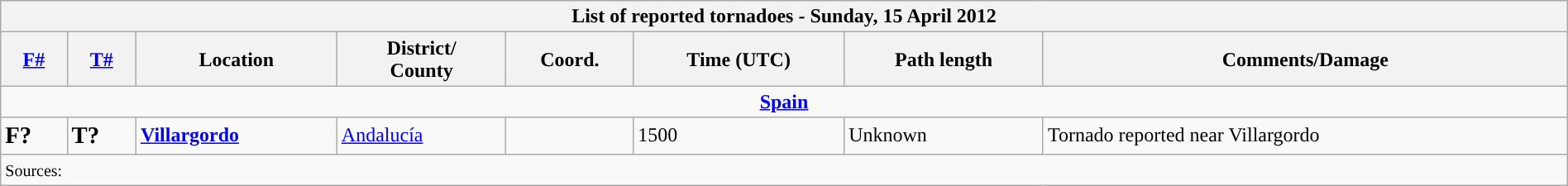<table class="wikitable collapsible" width="100%">
<tr>
<th colspan="8">List of reported tornadoes - Sunday, 15 April 2012</th>
</tr>
<tr>
<th><a href='#'>F#</a></th>
<th><a href='#'>T#</a></th>
<th>Location</th>
<th>District/<br>County</th>
<th>Coord.</th>
<th>Time (UTC)</th>
<th>Path length</th>
<th>Comments/Damage</th>
</tr>
<tr>
<td colspan="8" align=center><strong><a href='#'>Spain</a></strong></td>
</tr>
<tr>
<td><big><strong>F?</strong></big></td>
<td><big><strong>T?</strong></big></td>
<td><strong><a href='#'>Villargordo</a></strong></td>
<td><a href='#'>Andalucía</a></td>
<td></td>
<td>1500</td>
<td>Unknown</td>
<td>Tornado reported near Villargordo</td>
</tr>
<tr>
<td colspan="8"><small>Sources:  </small></td>
</tr>
</table>
